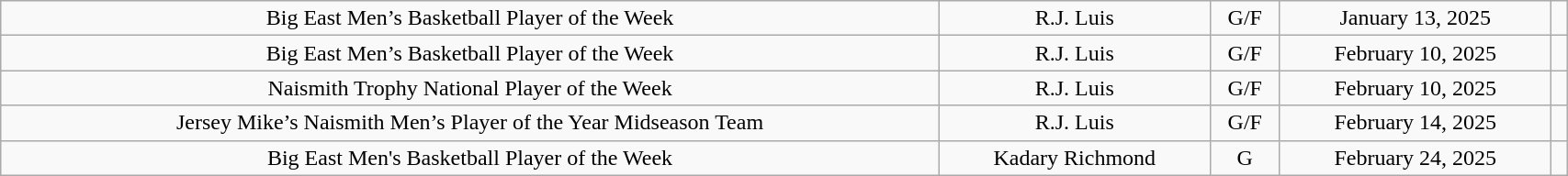<table class="wikitable" style="width: 90%;text-align: center;">
<tr align="center">
<td rowspan="1">Big East Men’s Basketball Player of the Week</td>
<td>R.J. Luis</td>
<td>G/F</td>
<td>January 13, 2025</td>
<td></td>
</tr>
<tr align="center">
<td rowspan="1">Big East Men’s Basketball Player of the Week</td>
<td>R.J. Luis</td>
<td>G/F</td>
<td>February 10, 2025</td>
<td></td>
</tr>
<tr align="center">
<td rowspan="1">Naismith Trophy National Player of the Week</td>
<td>R.J. Luis</td>
<td>G/F</td>
<td>February 10, 2025</td>
<td></td>
</tr>
<tr align="center">
<td rowspan="1">Jersey Mike’s Naismith Men’s Player of the Year Midseason Team</td>
<td>R.J. Luis</td>
<td>G/F</td>
<td>February 14, 2025</td>
<td></td>
</tr>
<tr align="center">
<td rowspan="1">Big East Men's Basketball Player of the Week</td>
<td>Kadary Richmond</td>
<td>G</td>
<td>February 24, 2025</td>
<td></td>
</tr>
</table>
